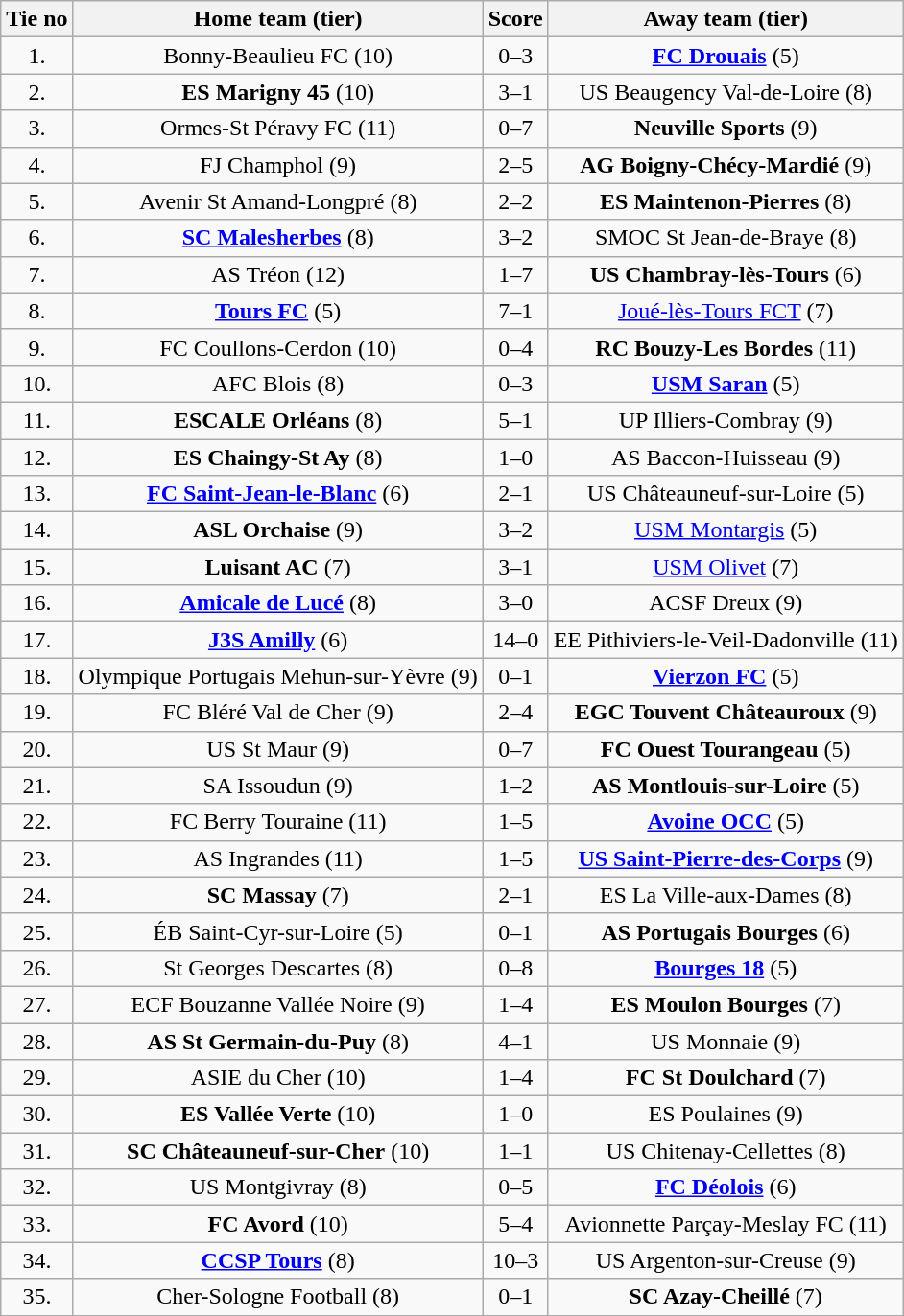<table class="wikitable" style="text-align: center">
<tr>
<th>Tie no</th>
<th>Home team (tier)</th>
<th>Score</th>
<th>Away team (tier)</th>
</tr>
<tr>
<td>1.</td>
<td>Bonny-Beaulieu FC (10)</td>
<td>0–3</td>
<td><strong><a href='#'>FC Drouais</a></strong> (5)</td>
</tr>
<tr>
<td>2.</td>
<td><strong>ES Marigny 45</strong> (10)</td>
<td>3–1</td>
<td>US Beaugency Val-de-Loire (8)</td>
</tr>
<tr>
<td>3.</td>
<td>Ormes-St Péravy FC (11)</td>
<td>0–7</td>
<td><strong>Neuville Sports</strong> (9)</td>
</tr>
<tr>
<td>4.</td>
<td>FJ Champhol (9)</td>
<td>2–5</td>
<td><strong>AG Boigny-Chécy-Mardié</strong> (9)</td>
</tr>
<tr>
<td>5.</td>
<td>Avenir St Amand-Longpré (8)</td>
<td>2–2 </td>
<td><strong>ES Maintenon-Pierres</strong> (8)</td>
</tr>
<tr>
<td>6.</td>
<td><strong><a href='#'>SC Malesherbes</a></strong> (8)</td>
<td>3–2</td>
<td>SMOC St Jean-de-Braye (8)</td>
</tr>
<tr>
<td>7.</td>
<td>AS Tréon (12)</td>
<td>1–7</td>
<td><strong>US Chambray-lès-Tours</strong> (6)</td>
</tr>
<tr>
<td>8.</td>
<td><strong><a href='#'>Tours FC</a></strong> (5)</td>
<td>7–1</td>
<td><a href='#'>Joué-lès-Tours FCT</a> (7)</td>
</tr>
<tr>
<td>9.</td>
<td>FC Coullons-Cerdon (10)</td>
<td>0–4</td>
<td><strong>RC Bouzy-Les Bordes</strong> (11)</td>
</tr>
<tr>
<td>10.</td>
<td>AFC Blois (8)</td>
<td>0–3</td>
<td><strong><a href='#'>USM Saran</a></strong> (5)</td>
</tr>
<tr>
<td>11.</td>
<td><strong>ESCALE Orléans</strong> (8)</td>
<td>5–1</td>
<td>UP Illiers-Combray (9)</td>
</tr>
<tr>
<td>12.</td>
<td><strong>ES Chaingy-St Ay</strong> (8)</td>
<td>1–0</td>
<td>AS Baccon-Huisseau (9)</td>
</tr>
<tr>
<td>13.</td>
<td><strong><a href='#'>FC Saint-Jean-le-Blanc</a></strong> (6)</td>
<td>2–1</td>
<td>US Châteauneuf-sur-Loire (5)</td>
</tr>
<tr>
<td>14.</td>
<td><strong>ASL Orchaise</strong> (9)</td>
<td>3–2</td>
<td><a href='#'>USM Montargis</a> (5)</td>
</tr>
<tr>
<td>15.</td>
<td><strong>Luisant AC</strong> (7)</td>
<td>3–1</td>
<td><a href='#'>USM Olivet</a> (7)</td>
</tr>
<tr>
<td>16.</td>
<td><strong><a href='#'>Amicale de Lucé</a></strong> (8)</td>
<td>3–0</td>
<td>ACSF Dreux (9)</td>
</tr>
<tr>
<td>17.</td>
<td><strong><a href='#'>J3S Amilly</a></strong> (6)</td>
<td>14–0</td>
<td>EE Pithiviers-le-Veil-Dadonville (11)</td>
</tr>
<tr>
<td>18.</td>
<td>Olympique Portugais Mehun-sur-Yèvre (9)</td>
<td>0–1 </td>
<td><strong><a href='#'>Vierzon FC</a></strong> (5)</td>
</tr>
<tr>
<td>19.</td>
<td>FC Bléré Val de Cher (9)</td>
<td>2–4</td>
<td><strong>EGC Touvent Châteauroux</strong> (9)</td>
</tr>
<tr>
<td>20.</td>
<td>US St Maur (9)</td>
<td>0–7</td>
<td><strong>FC Ouest Tourangeau</strong> (5)</td>
</tr>
<tr>
<td>21.</td>
<td>SA Issoudun (9)</td>
<td>1–2</td>
<td><strong>AS Montlouis-sur-Loire</strong> (5)</td>
</tr>
<tr>
<td>22.</td>
<td>FC Berry Touraine (11)</td>
<td>1–5</td>
<td><strong><a href='#'>Avoine OCC</a></strong> (5)</td>
</tr>
<tr>
<td>23.</td>
<td>AS Ingrandes (11)</td>
<td>1–5</td>
<td><strong><a href='#'>US Saint-Pierre-des-Corps</a></strong> (9)</td>
</tr>
<tr>
<td>24.</td>
<td><strong>SC Massay</strong> (7)</td>
<td>2–1</td>
<td>ES La Ville-aux-Dames (8)</td>
</tr>
<tr>
<td>25.</td>
<td>ÉB Saint-Cyr-sur-Loire (5)</td>
<td>0–1</td>
<td><strong>AS Portugais Bourges</strong> (6)</td>
</tr>
<tr>
<td>26.</td>
<td>St Georges Descartes (8)</td>
<td>0–8</td>
<td><strong><a href='#'>Bourges 18</a></strong> (5)</td>
</tr>
<tr>
<td>27.</td>
<td>ECF Bouzanne Vallée Noire (9)</td>
<td>1–4</td>
<td><strong>ES Moulon Bourges</strong> (7)</td>
</tr>
<tr>
<td>28.</td>
<td><strong>AS St Germain-du-Puy</strong> (8)</td>
<td>4–1 </td>
<td>US Monnaie (9)</td>
</tr>
<tr>
<td>29.</td>
<td>ASIE du Cher (10)</td>
<td>1–4</td>
<td><strong>FC St Doulchard</strong> (7)</td>
</tr>
<tr>
<td>30.</td>
<td><strong>ES Vallée Verte</strong> (10)</td>
<td>1–0</td>
<td>ES Poulaines (9)</td>
</tr>
<tr>
<td>31.</td>
<td><strong>SC Châteauneuf-sur-Cher</strong> (10)</td>
<td>1–1 </td>
<td>US Chitenay-Cellettes (8)</td>
</tr>
<tr>
<td>32.</td>
<td>US Montgivray (8)</td>
<td>0–5</td>
<td><strong><a href='#'>FC Déolois</a></strong> (6)</td>
</tr>
<tr>
<td>33.</td>
<td><strong>FC Avord</strong> (10)</td>
<td>5–4 </td>
<td>Avionnette Parçay-Meslay FC (11)</td>
</tr>
<tr>
<td>34.</td>
<td><strong><a href='#'>CCSP Tours</a></strong> (8)</td>
<td>10–3</td>
<td>US Argenton-sur-Creuse (9)</td>
</tr>
<tr>
<td>35.</td>
<td>Cher-Sologne Football (8)</td>
<td>0–1</td>
<td><strong>SC Azay-Cheillé</strong> (7)</td>
</tr>
</table>
